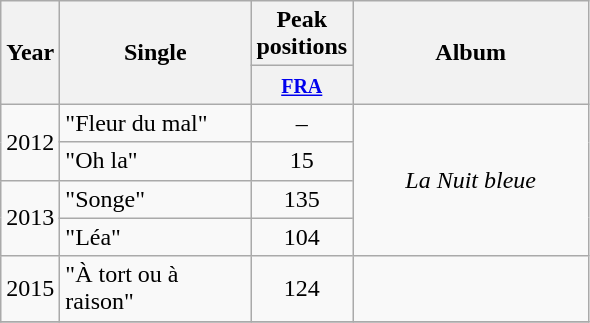<table class="wikitable">
<tr>
<th align="center" rowspan="2" width="10">Year</th>
<th align="center" rowspan="2" width="120">Single</th>
<th align="center" colspan="1">Peak positions</th>
<th align="center" rowspan="2" width="150">Album</th>
</tr>
<tr>
<th width="20"><small><a href='#'>FRA</a></small><br></th>
</tr>
<tr>
<td align="center" rowspan="2">2012</td>
<td>"Fleur du mal"</td>
<td align="center">–</td>
<td align="center" rowspan="4"><em>La Nuit bleue</em></td>
</tr>
<tr>
<td>"Oh la"</td>
<td align="center">15</td>
</tr>
<tr>
<td align="center" rowspan="2">2013</td>
<td>"Songe"</td>
<td align="center">135</td>
</tr>
<tr>
<td>"Léa"</td>
<td align="center">104</td>
</tr>
<tr>
<td align="center">2015</td>
<td>"À tort ou à raison"</td>
<td align="center">124</td>
<td align="center"></td>
</tr>
<tr>
</tr>
</table>
